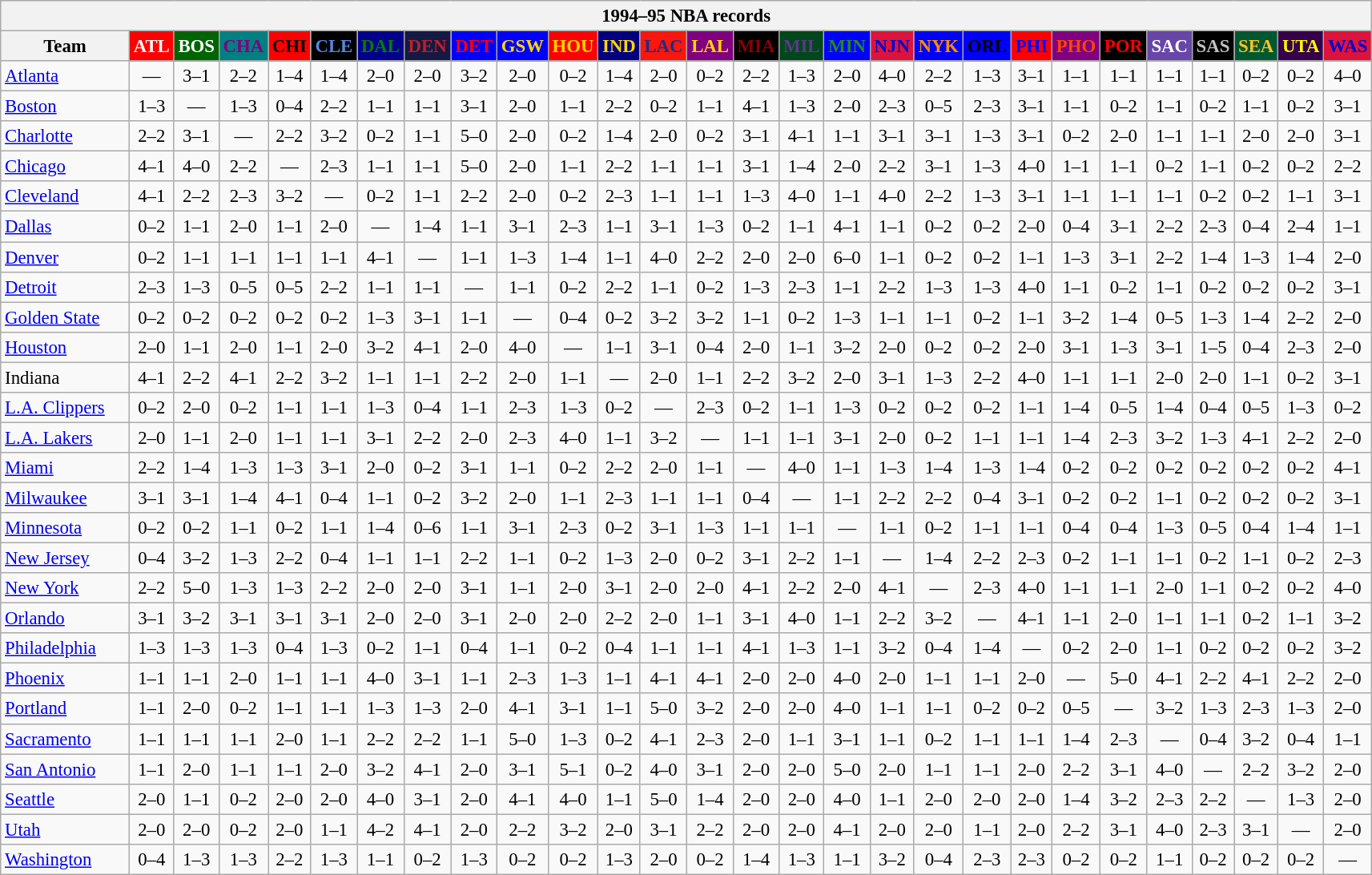<table class="wikitable" style="font-size:95%; text-align:center;">
<tr>
<th colspan=28>1994–95 NBA records</th>
</tr>
<tr>
<th width=100>Team</th>
<th style="background:#FF0000;color:#FFFFFF;width=35">ATL</th>
<th style="background:#006400;color:#FFFFFF;width=35">BOS</th>
<th style="background:#008080;color:#800080;width=35">CHA</th>
<th style="background:#FF0000;color:#000000;width=35">CHI</th>
<th style="background:#000000;color:#5787DC;width=35">CLE</th>
<th style="background:#00008B;color:#008000;width=35">DAL</th>
<th style="background:#141A44;color:#BC2224;width=35">DEN</th>
<th style="background:#0000FF;color:#FF0000;width=35">DET</th>
<th style="background:#0000FF;color:#FFD700;width=35">GSW</th>
<th style="background:#FF0000;color:#FFD700;width=35">HOU</th>
<th style="background:#000080;color:#FFD700;width=35">IND</th>
<th style="background:#F9160D;color:#1A2E8B;width=35">LAC</th>
<th style="background:#800080;color:#FFD700;width=35">LAL</th>
<th style="background:#000000;color:#8B0000;width=35">MIA</th>
<th style="background:#00471B;color:#5C378A;width=35">MIL</th>
<th style="background:#0000FF;color:#228B22;width=35">MIN</th>
<th style="background:#DC143C;color:#0000CD;width=35">NJN</th>
<th style="background:#0000FF;color:#FF8C00;width=35">NYK</th>
<th style="background:#0000FF;color:#000000;width=35">ORL</th>
<th style="background:#FF0000;color:#0000FF;width=35">PHI</th>
<th style="background:#800080;color:#FF4500;width=35">PHO</th>
<th style="background:#000000;color:#FF0000;width=35">POR</th>
<th style="background:#6846A8;color:#FFFFFF;width=35">SAC</th>
<th style="background:#000000;color:#C0C0C0;width=35">SAS</th>
<th style="background:#005831;color:#FFC322;width=35">SEA</th>
<th style="background:#36004A;color:#FFFF00;width=35">UTA</th>
<th style="background:#DC143C;color:#0000CD;width=35">WAS</th>
</tr>
<tr>
<td style="text-align:left;"><a href='#'>Atlanta</a></td>
<td>—</td>
<td>3–1</td>
<td>2–2</td>
<td>1–4</td>
<td>1–4</td>
<td>2–0</td>
<td>2–0</td>
<td>3–2</td>
<td>2–0</td>
<td>0–2</td>
<td>1–4</td>
<td>2–0</td>
<td>0–2</td>
<td>2–2</td>
<td>1–3</td>
<td>2–0</td>
<td>4–0</td>
<td>2–2</td>
<td>1–3</td>
<td>3–1</td>
<td>1–1</td>
<td>1–1</td>
<td>1–1</td>
<td>1–1</td>
<td>0–2</td>
<td>0–2</td>
<td>4–0</td>
</tr>
<tr>
<td style="text-align:left;"><a href='#'>Boston</a></td>
<td>1–3</td>
<td>—</td>
<td>1–3</td>
<td>0–4</td>
<td>2–2</td>
<td>1–1</td>
<td>1–1</td>
<td>3–1</td>
<td>2–0</td>
<td>1–1</td>
<td>2–2</td>
<td>0–2</td>
<td>1–1</td>
<td>4–1</td>
<td>1–3</td>
<td>2–0</td>
<td>2–3</td>
<td>0–5</td>
<td>2–3</td>
<td>3–1</td>
<td>1–1</td>
<td>0–2</td>
<td>1–1</td>
<td>0–2</td>
<td>1–1</td>
<td>0–2</td>
<td>3–1</td>
</tr>
<tr>
<td style="text-align:left;"><a href='#'>Charlotte</a></td>
<td>2–2</td>
<td>3–1</td>
<td>—</td>
<td>2–2</td>
<td>3–2</td>
<td>0–2</td>
<td>1–1</td>
<td>5–0</td>
<td>2–0</td>
<td>0–2</td>
<td>1–4</td>
<td>2–0</td>
<td>0–2</td>
<td>3–1</td>
<td>4–1</td>
<td>1–1</td>
<td>3–1</td>
<td>3–1</td>
<td>1–3</td>
<td>3–1</td>
<td>0–2</td>
<td>2–0</td>
<td>1–1</td>
<td>1–1</td>
<td>2–0</td>
<td>2–0</td>
<td>3–1</td>
</tr>
<tr>
<td style="text-align:left;"><a href='#'>Chicago</a></td>
<td>4–1</td>
<td>4–0</td>
<td>2–2</td>
<td>—</td>
<td>2–3</td>
<td>1–1</td>
<td>1–1</td>
<td>5–0</td>
<td>2–0</td>
<td>1–1</td>
<td>2–2</td>
<td>1–1</td>
<td>1–1</td>
<td>3–1</td>
<td>1–4</td>
<td>2–0</td>
<td>2–2</td>
<td>3–1</td>
<td>1–3</td>
<td>4–0</td>
<td>1–1</td>
<td>1–1</td>
<td>0–2</td>
<td>1–1</td>
<td>0–2</td>
<td>0–2</td>
<td>2–2</td>
</tr>
<tr>
<td style="text-align:left;"><a href='#'>Cleveland</a></td>
<td>4–1</td>
<td>2–2</td>
<td>2–3</td>
<td>3–2</td>
<td>—</td>
<td>0–2</td>
<td>1–1</td>
<td>2–2</td>
<td>2–0</td>
<td>0–2</td>
<td>2–3</td>
<td>1–1</td>
<td>1–1</td>
<td>1–3</td>
<td>4–0</td>
<td>1–1</td>
<td>4–0</td>
<td>2–2</td>
<td>1–3</td>
<td>3–1</td>
<td>1–1</td>
<td>1–1</td>
<td>1–1</td>
<td>0–2</td>
<td>0–2</td>
<td>1–1</td>
<td>3–1</td>
</tr>
<tr>
<td style="text-align:left;"><a href='#'>Dallas</a></td>
<td>0–2</td>
<td>1–1</td>
<td>2–0</td>
<td>1–1</td>
<td>2–0</td>
<td>—</td>
<td>1–4</td>
<td>1–1</td>
<td>3–1</td>
<td>2–3</td>
<td>1–1</td>
<td>3–1</td>
<td>1–3</td>
<td>0–2</td>
<td>1–1</td>
<td>4–1</td>
<td>1–1</td>
<td>0–2</td>
<td>0–2</td>
<td>2–0</td>
<td>0–4</td>
<td>3–1</td>
<td>2–2</td>
<td>2–3</td>
<td>0–4</td>
<td>2–4</td>
<td>1–1</td>
</tr>
<tr>
<td style="text-align:left;"><a href='#'>Denver</a></td>
<td>0–2</td>
<td>1–1</td>
<td>1–1</td>
<td>1–1</td>
<td>1–1</td>
<td>4–1</td>
<td>—</td>
<td>1–1</td>
<td>1–3</td>
<td>1–4</td>
<td>1–1</td>
<td>4–0</td>
<td>2–2</td>
<td>2–0</td>
<td>2–0</td>
<td>6–0</td>
<td>1–1</td>
<td>0–2</td>
<td>0–2</td>
<td>1–1</td>
<td>1–3</td>
<td>3–1</td>
<td>2–2</td>
<td>1–4</td>
<td>1–3</td>
<td>1–4</td>
<td>2–0</td>
</tr>
<tr>
<td style="text-align:left;"><a href='#'>Detroit</a></td>
<td>2–3</td>
<td>1–3</td>
<td>0–5</td>
<td>0–5</td>
<td>2–2</td>
<td>1–1</td>
<td>1–1</td>
<td>—</td>
<td>1–1</td>
<td>0–2</td>
<td>2–2</td>
<td>1–1</td>
<td>0–2</td>
<td>1–3</td>
<td>2–3</td>
<td>1–1</td>
<td>2–2</td>
<td>1–3</td>
<td>1–3</td>
<td>4–0</td>
<td>1–1</td>
<td>0–2</td>
<td>1–1</td>
<td>0–2</td>
<td>0–2</td>
<td>0–2</td>
<td>3–1</td>
</tr>
<tr>
<td style="text-align:left;"><a href='#'>Golden State</a></td>
<td>0–2</td>
<td>0–2</td>
<td>0–2</td>
<td>0–2</td>
<td>0–2</td>
<td>1–3</td>
<td>3–1</td>
<td>1–1</td>
<td>—</td>
<td>0–4</td>
<td>0–2</td>
<td>3–2</td>
<td>3–2</td>
<td>1–1</td>
<td>0–2</td>
<td>1–3</td>
<td>1–1</td>
<td>1–1</td>
<td>0–2</td>
<td>1–1</td>
<td>3–2</td>
<td>1–4</td>
<td>0–5</td>
<td>1–3</td>
<td>1–4</td>
<td>2–2</td>
<td>2–0</td>
</tr>
<tr>
<td style="text-align:left;"><a href='#'>Houston</a></td>
<td>2–0</td>
<td>1–1</td>
<td>2–0</td>
<td>1–1</td>
<td>2–0</td>
<td>3–2</td>
<td>4–1</td>
<td>2–0</td>
<td>4–0</td>
<td>—</td>
<td>1–1</td>
<td>3–1</td>
<td>0–4</td>
<td>2–0</td>
<td>1–1</td>
<td>3–2</td>
<td>2–0</td>
<td>0–2</td>
<td>0–2</td>
<td>2–0</td>
<td>3–1</td>
<td>1–3</td>
<td>3–1</td>
<td>1–5</td>
<td>0–4</td>
<td>2–3</td>
<td>2–0</td>
</tr>
<tr>
<td style="text-align:left;">Indiana</td>
<td>4–1</td>
<td>2–2</td>
<td>4–1</td>
<td>2–2</td>
<td>3–2</td>
<td>1–1</td>
<td>1–1</td>
<td>2–2</td>
<td>2–0</td>
<td>1–1</td>
<td>—</td>
<td>2–0</td>
<td>1–1</td>
<td>2–2</td>
<td>3–2</td>
<td>2–0</td>
<td>3–1</td>
<td>1–3</td>
<td>2–2</td>
<td>4–0</td>
<td>1–1</td>
<td>1–1</td>
<td>2–0</td>
<td>2–0</td>
<td>1–1</td>
<td>0–2</td>
<td>3–1</td>
</tr>
<tr>
<td style="text-align:left;"><a href='#'>L.A. Clippers</a></td>
<td>0–2</td>
<td>2–0</td>
<td>0–2</td>
<td>1–1</td>
<td>1–1</td>
<td>1–3</td>
<td>0–4</td>
<td>1–1</td>
<td>2–3</td>
<td>1–3</td>
<td>0–2</td>
<td>—</td>
<td>2–3</td>
<td>0–2</td>
<td>1–1</td>
<td>1–3</td>
<td>0–2</td>
<td>0–2</td>
<td>0–2</td>
<td>1–1</td>
<td>1–4</td>
<td>0–5</td>
<td>1–4</td>
<td>0–4</td>
<td>0–5</td>
<td>1–3</td>
<td>0–2</td>
</tr>
<tr>
<td style="text-align:left;"><a href='#'>L.A. Lakers</a></td>
<td>2–0</td>
<td>1–1</td>
<td>2–0</td>
<td>1–1</td>
<td>1–1</td>
<td>3–1</td>
<td>2–2</td>
<td>2–0</td>
<td>2–3</td>
<td>4–0</td>
<td>1–1</td>
<td>3–2</td>
<td>—</td>
<td>1–1</td>
<td>1–1</td>
<td>3–1</td>
<td>2–0</td>
<td>0–2</td>
<td>1–1</td>
<td>1–1</td>
<td>1–4</td>
<td>2–3</td>
<td>3–2</td>
<td>1–3</td>
<td>4–1</td>
<td>2–2</td>
<td>2–0</td>
</tr>
<tr>
<td style="text-align:left;"><a href='#'>Miami</a></td>
<td>2–2</td>
<td>1–4</td>
<td>1–3</td>
<td>1–3</td>
<td>3–1</td>
<td>2–0</td>
<td>0–2</td>
<td>3–1</td>
<td>1–1</td>
<td>0–2</td>
<td>2–2</td>
<td>2–0</td>
<td>1–1</td>
<td>—</td>
<td>4–0</td>
<td>1–1</td>
<td>1–3</td>
<td>1–4</td>
<td>1–3</td>
<td>1–4</td>
<td>0–2</td>
<td>0–2</td>
<td>0–2</td>
<td>0–2</td>
<td>0–2</td>
<td>0–2</td>
<td>4–1</td>
</tr>
<tr>
<td style="text-align:left;"><a href='#'>Milwaukee</a></td>
<td>3–1</td>
<td>3–1</td>
<td>1–4</td>
<td>4–1</td>
<td>0–4</td>
<td>1–1</td>
<td>0–2</td>
<td>3–2</td>
<td>2–0</td>
<td>1–1</td>
<td>2–3</td>
<td>1–1</td>
<td>1–1</td>
<td>0–4</td>
<td>—</td>
<td>1–1</td>
<td>2–2</td>
<td>2–2</td>
<td>0–4</td>
<td>3–1</td>
<td>0–2</td>
<td>0–2</td>
<td>1–1</td>
<td>0–2</td>
<td>0–2</td>
<td>0–2</td>
<td>3–1</td>
</tr>
<tr>
<td style="text-align:left;"><a href='#'>Minnesota</a></td>
<td>0–2</td>
<td>0–2</td>
<td>1–1</td>
<td>0–2</td>
<td>1–1</td>
<td>1–4</td>
<td>0–6</td>
<td>1–1</td>
<td>3–1</td>
<td>2–3</td>
<td>0–2</td>
<td>3–1</td>
<td>1–3</td>
<td>1–1</td>
<td>1–1</td>
<td>—</td>
<td>1–1</td>
<td>0–2</td>
<td>1–1</td>
<td>1–1</td>
<td>0–4</td>
<td>0–4</td>
<td>1–3</td>
<td>0–5</td>
<td>0–4</td>
<td>1–4</td>
<td>1–1</td>
</tr>
<tr>
<td style="text-align:left;"><a href='#'>New Jersey</a></td>
<td>0–4</td>
<td>3–2</td>
<td>1–3</td>
<td>2–2</td>
<td>0–4</td>
<td>1–1</td>
<td>1–1</td>
<td>2–2</td>
<td>1–1</td>
<td>0–2</td>
<td>1–3</td>
<td>2–0</td>
<td>0–2</td>
<td>3–1</td>
<td>2–2</td>
<td>1–1</td>
<td>—</td>
<td>1–4</td>
<td>2–2</td>
<td>2–3</td>
<td>0–2</td>
<td>1–1</td>
<td>1–1</td>
<td>0–2</td>
<td>1–1</td>
<td>0–2</td>
<td>2–3</td>
</tr>
<tr>
<td style="text-align:left;"><a href='#'>New York</a></td>
<td>2–2</td>
<td>5–0</td>
<td>1–3</td>
<td>1–3</td>
<td>2–2</td>
<td>2–0</td>
<td>2–0</td>
<td>3–1</td>
<td>1–1</td>
<td>2–0</td>
<td>3–1</td>
<td>2–0</td>
<td>2–0</td>
<td>4–1</td>
<td>2–2</td>
<td>2–0</td>
<td>4–1</td>
<td>—</td>
<td>2–3</td>
<td>4–0</td>
<td>1–1</td>
<td>1–1</td>
<td>2–0</td>
<td>1–1</td>
<td>0–2</td>
<td>0–2</td>
<td>4–0</td>
</tr>
<tr>
<td style="text-align:left;"><a href='#'>Orlando</a></td>
<td>3–1</td>
<td>3–2</td>
<td>3–1</td>
<td>3–1</td>
<td>3–1</td>
<td>2–0</td>
<td>2–0</td>
<td>3–1</td>
<td>2–0</td>
<td>2–0</td>
<td>2–2</td>
<td>2–0</td>
<td>1–1</td>
<td>3–1</td>
<td>4–0</td>
<td>1–1</td>
<td>2–2</td>
<td>3–2</td>
<td>—</td>
<td>4–1</td>
<td>1–1</td>
<td>2–0</td>
<td>1–1</td>
<td>1–1</td>
<td>0–2</td>
<td>1–1</td>
<td>3–2</td>
</tr>
<tr>
<td style="text-align:left;"><a href='#'>Philadelphia</a></td>
<td>1–3</td>
<td>1–3</td>
<td>1–3</td>
<td>0–4</td>
<td>1–3</td>
<td>0–2</td>
<td>1–1</td>
<td>0–4</td>
<td>1–1</td>
<td>0–2</td>
<td>0–4</td>
<td>1–1</td>
<td>1–1</td>
<td>4–1</td>
<td>1–3</td>
<td>1–1</td>
<td>3–2</td>
<td>0–4</td>
<td>1–4</td>
<td>—</td>
<td>0–2</td>
<td>2–0</td>
<td>1–1</td>
<td>0–2</td>
<td>0–2</td>
<td>0–2</td>
<td>3–2</td>
</tr>
<tr>
<td style="text-align:left;"><a href='#'>Phoenix</a></td>
<td>1–1</td>
<td>1–1</td>
<td>2–0</td>
<td>1–1</td>
<td>1–1</td>
<td>4–0</td>
<td>3–1</td>
<td>1–1</td>
<td>2–3</td>
<td>1–3</td>
<td>1–1</td>
<td>4–1</td>
<td>4–1</td>
<td>2–0</td>
<td>2–0</td>
<td>4–0</td>
<td>2–0</td>
<td>1–1</td>
<td>1–1</td>
<td>2–0</td>
<td>—</td>
<td>5–0</td>
<td>4–1</td>
<td>2–2</td>
<td>4–1</td>
<td>2–2</td>
<td>2–0</td>
</tr>
<tr>
<td style="text-align:left;"><a href='#'>Portland</a></td>
<td>1–1</td>
<td>2–0</td>
<td>0–2</td>
<td>1–1</td>
<td>1–1</td>
<td>1–3</td>
<td>1–3</td>
<td>2–0</td>
<td>4–1</td>
<td>3–1</td>
<td>1–1</td>
<td>5–0</td>
<td>3–2</td>
<td>2–0</td>
<td>2–0</td>
<td>4–0</td>
<td>1–1</td>
<td>1–1</td>
<td>0–2</td>
<td>0–2</td>
<td>0–5</td>
<td>—</td>
<td>3–2</td>
<td>1–3</td>
<td>2–3</td>
<td>1–3</td>
<td>2–0</td>
</tr>
<tr>
<td style="text-align:left;"><a href='#'>Sacramento</a></td>
<td>1–1</td>
<td>1–1</td>
<td>1–1</td>
<td>2–0</td>
<td>1–1</td>
<td>2–2</td>
<td>2–2</td>
<td>1–1</td>
<td>5–0</td>
<td>1–3</td>
<td>0–2</td>
<td>4–1</td>
<td>2–3</td>
<td>2–0</td>
<td>1–1</td>
<td>3–1</td>
<td>1–1</td>
<td>0–2</td>
<td>1–1</td>
<td>1–1</td>
<td>1–4</td>
<td>2–3</td>
<td>—</td>
<td>0–4</td>
<td>3–2</td>
<td>0–4</td>
<td>1–1</td>
</tr>
<tr>
<td style="text-align:left;"><a href='#'>San Antonio</a></td>
<td>1–1</td>
<td>2–0</td>
<td>1–1</td>
<td>1–1</td>
<td>2–0</td>
<td>3–2</td>
<td>4–1</td>
<td>2–0</td>
<td>3–1</td>
<td>5–1</td>
<td>0–2</td>
<td>4–0</td>
<td>3–1</td>
<td>2–0</td>
<td>2–0</td>
<td>5–0</td>
<td>2–0</td>
<td>1–1</td>
<td>1–1</td>
<td>2–0</td>
<td>2–2</td>
<td>3–1</td>
<td>4–0</td>
<td>—</td>
<td>2–2</td>
<td>3–2</td>
<td>2–0</td>
</tr>
<tr>
<td style="text-align:left;"><a href='#'>Seattle</a></td>
<td>2–0</td>
<td>1–1</td>
<td>0–2</td>
<td>2–0</td>
<td>2–0</td>
<td>4–0</td>
<td>3–1</td>
<td>2–0</td>
<td>4–1</td>
<td>4–0</td>
<td>1–1</td>
<td>5–0</td>
<td>1–4</td>
<td>2–0</td>
<td>2–0</td>
<td>4–0</td>
<td>1–1</td>
<td>2–0</td>
<td>2–0</td>
<td>2–0</td>
<td>1–4</td>
<td>3–2</td>
<td>2–3</td>
<td>2–2</td>
<td>—</td>
<td>1–3</td>
<td>2–0</td>
</tr>
<tr>
<td style="text-align:left;"><a href='#'>Utah</a></td>
<td>2–0</td>
<td>2–0</td>
<td>0–2</td>
<td>2–0</td>
<td>1–1</td>
<td>4–2</td>
<td>4–1</td>
<td>2–0</td>
<td>2–2</td>
<td>3–2</td>
<td>2–0</td>
<td>3–1</td>
<td>2–2</td>
<td>2–0</td>
<td>2–0</td>
<td>4–1</td>
<td>2–0</td>
<td>2–0</td>
<td>1–1</td>
<td>2–0</td>
<td>2–2</td>
<td>3–1</td>
<td>4–0</td>
<td>2–3</td>
<td>3–1</td>
<td>—</td>
<td>2–0</td>
</tr>
<tr>
<td style="text-align:left;"><a href='#'>Washington</a></td>
<td>0–4</td>
<td>1–3</td>
<td>1–3</td>
<td>2–2</td>
<td>1–3</td>
<td>1–1</td>
<td>0–2</td>
<td>1–3</td>
<td>0–2</td>
<td>0–2</td>
<td>1–3</td>
<td>2–0</td>
<td>0–2</td>
<td>1–4</td>
<td>1–3</td>
<td>1–1</td>
<td>3–2</td>
<td>0–4</td>
<td>2–3</td>
<td>2–3</td>
<td>0–2</td>
<td>0–2</td>
<td>1–1</td>
<td>0–2</td>
<td>0–2</td>
<td>0–2</td>
<td>—</td>
</tr>
</table>
